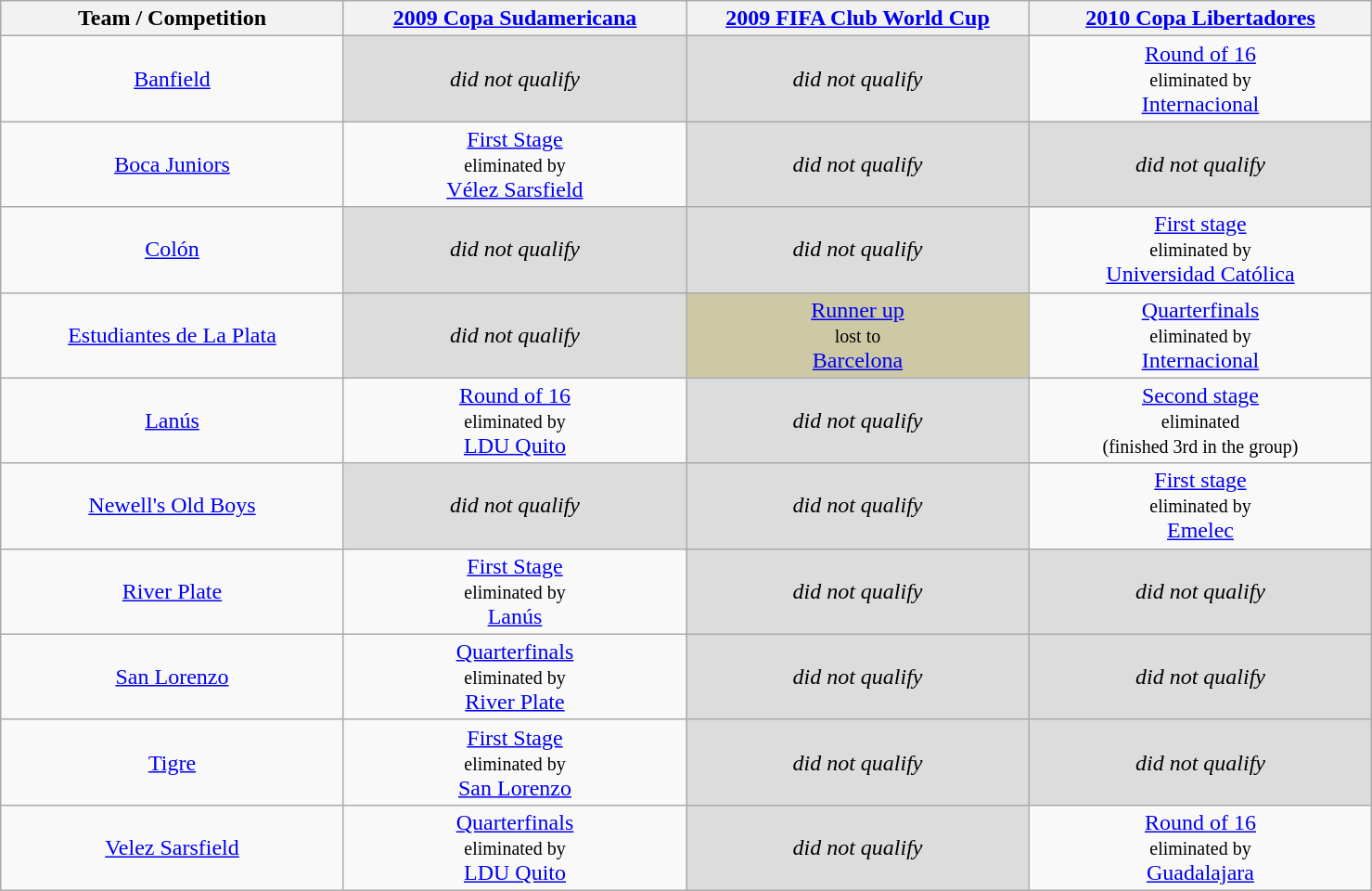<table class="wikitable">
<tr>
<th width= 20%>Team / Competition</th>
<th width= 20%><a href='#'>2009 Copa Sudamericana</a></th>
<th width= 20%><a href='#'>2009 FIFA Club World Cup</a></th>
<th width= 20%><a href='#'>2010 Copa Libertadores</a></th>
</tr>
<tr align="center">
<td><a href='#'>Banfield</a></td>
<td bgcolor = "#DCDCDC"><em>did not qualify</em></td>
<td bgcolor = "#DCDCDC"><em>did not qualify</em></td>
<td><a href='#'>Round of 16</a> <br> <small>eliminated by</small> <br>  <a href='#'>Internacional</a></td>
</tr>
<tr align="center">
<td><a href='#'>Boca Juniors</a></td>
<td><a href='#'>First Stage</a><br> <small>eliminated by</small> <br>  <a href='#'>Vélez Sarsfield</a></td>
<td bgcolor = "#DCDCDC"><em>did not qualify</em></td>
<td bgcolor = "#DCDCDC"><em>did not qualify</em></td>
</tr>
<tr align="center">
<td><a href='#'>Colón</a></td>
<td bgcolor = "#DCDCDC"><em>did not qualify</em></td>
<td bgcolor = "#DCDCDC"><em>did not qualify</em></td>
<td><a href='#'>First stage</a> <br> <small>eliminated by</small> <br>  <a href='#'>Universidad Católica</a></td>
</tr>
<tr align="center">
<td><a href='#'>Estudiantes de La Plata</a></td>
<td bgcolor = "#DCDCDC"><em>did not qualify</em></td>
<td bgcolor = "#CDC9A5"><a href='#'>Runner up</a> <br> <small>lost to</small> <br>  <a href='#'>Barcelona</a></td>
<td><a href='#'>Quarterfinals</a>  <br> <small>eliminated by</small> <br>  <a href='#'>Internacional</a></td>
</tr>
<tr align="center">
<td><a href='#'>Lanús</a></td>
<td><a href='#'>Round of 16</a><br> <small>eliminated by</small> <br>  <a href='#'>LDU Quito</a></td>
<td bgcolor = "#DCDCDC"><em>did not qualify</em></td>
<td><a href='#'>Second stage</a> <br> <small>eliminated<br>(finished 3rd in the group)</small></td>
</tr>
<tr align="center">
<td><a href='#'>Newell's Old Boys</a></td>
<td bgcolor = "#DCDCDC"><em>did not qualify</em></td>
<td bgcolor = "#DCDCDC"><em>did not qualify</em></td>
<td><a href='#'>First stage</a> <br> <small>eliminated by</small> <br>  <a href='#'>Emelec</a></td>
</tr>
<tr align="center">
<td><a href='#'>River Plate</a></td>
<td><a href='#'>First Stage</a><br> <small>eliminated by</small> <br>  <a href='#'>Lanús</a></td>
<td bgcolor = "#DCDCDC"><em>did not qualify</em></td>
<td bgcolor = "#DCDCDC"><em>did not qualify</em></td>
</tr>
<tr align="center">
<td><a href='#'>San Lorenzo</a></td>
<td><a href='#'>Quarterfinals</a><br> <small>eliminated by</small> <br>  <a href='#'>River Plate</a></td>
<td bgcolor = "#DCDCDC"><em>did not qualify</em></td>
<td bgcolor = "#DCDCDC"><em>did not qualify</em></td>
</tr>
<tr align="center">
<td><a href='#'>Tigre</a></td>
<td><a href='#'>First Stage</a><br> <small>eliminated by</small> <br>  <a href='#'>San Lorenzo</a></td>
<td bgcolor = "#DCDCDC"><em>did not qualify</em></td>
<td bgcolor = "#DCDCDC"><em>did not qualify</em></td>
</tr>
<tr align="center">
<td><a href='#'>Velez Sarsfield</a></td>
<td><a href='#'>Quarterfinals</a><br> <small>eliminated by</small> <br>  <a href='#'>LDU Quito</a></td>
<td bgcolor = "#DCDCDC"><em>did not qualify</em></td>
<td><a href='#'>Round of 16</a> <br> <small>eliminated by</small> <br>  <a href='#'>Guadalajara</a></td>
</tr>
</table>
